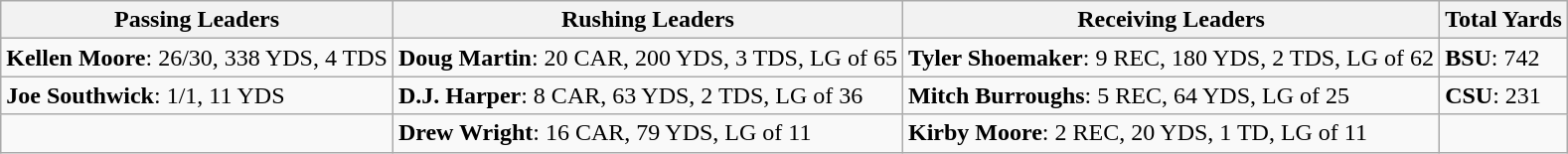<table class="wikitable">
<tr>
<th>Passing Leaders</th>
<th>Rushing Leaders</th>
<th>Receiving Leaders</th>
<th>Total Yards</th>
</tr>
<tr>
<td><strong>Kellen Moore</strong>: 26/30, 338 YDS, 4 TDS</td>
<td><strong>Doug Martin</strong>: 20 CAR, 200 YDS, 3 TDS, LG of 65</td>
<td><strong>Tyler Shoemaker</strong>: 9 REC, 180 YDS, 2 TDS, LG of 62</td>
<td><strong>BSU</strong>: 742</td>
</tr>
<tr>
<td><strong>Joe Southwick</strong>: 1/1, 11 YDS</td>
<td><strong>D.J. Harper</strong>: 8 CAR, 63 YDS, 2 TDS, LG of 36</td>
<td><strong>Mitch Burroughs</strong>: 5 REC, 64 YDS, LG of 25</td>
<td><strong>CSU</strong>: 231</td>
</tr>
<tr>
<td></td>
<td><strong>Drew Wright</strong>: 16 CAR, 79 YDS, LG of 11</td>
<td><strong>Kirby Moore</strong>: 2 REC, 20 YDS, 1 TD, LG of 11</td>
<td></td>
</tr>
</table>
